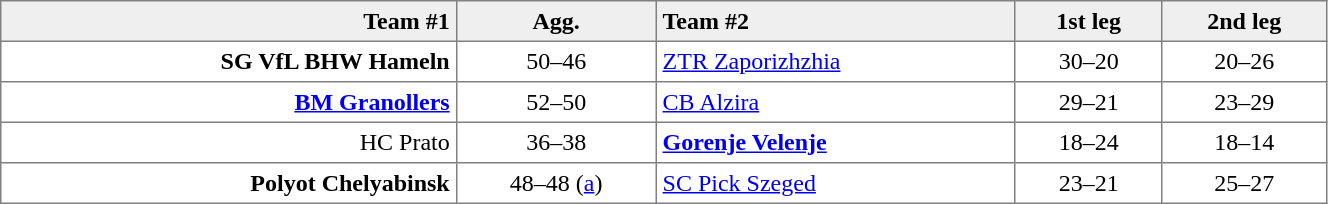<table border="1" cellspacing="0" cellpadding="4"  style="border-collapse:collapse; width:70%;">
<tr style="background:#efefef;">
<th align=right>Team #1</th>
<th>Agg.</th>
<th style="text-align:left;">Team #2</th>
<th>1st leg</th>
<th>2nd leg</th>
</tr>
<tr>
<td align=right><strong>SG VfL BHW Hameln</strong> </td>
<td align=center>50–46</td>
<td> <a href='#'>ZTR Zaporizhzhia</a></td>
<td align=center>30–20</td>
<td align=center>20–26</td>
</tr>
<tr>
<td align=right><strong><a href='#'>BM Granollers</a></strong> </td>
<td align=center>52–50</td>
<td> <a href='#'>CB Alzira</a></td>
<td align=center>29–21</td>
<td align=center>23–29</td>
</tr>
<tr>
<td align=right>HC Prato </td>
<td align=center>36–38</td>
<td> <strong><a href='#'>Gorenje Velenje</a></strong></td>
<td align=center>18–24</td>
<td align=center>18–14</td>
</tr>
<tr>
<td align=right><strong>Polyot Chelyabinsk</strong> </td>
<td align=center>48–48 (<a href='#'>a</a>)</td>
<td> <a href='#'>SC Pick Szeged</a></td>
<td align=center>23–21</td>
<td align=center>25–27</td>
</tr>
</table>
